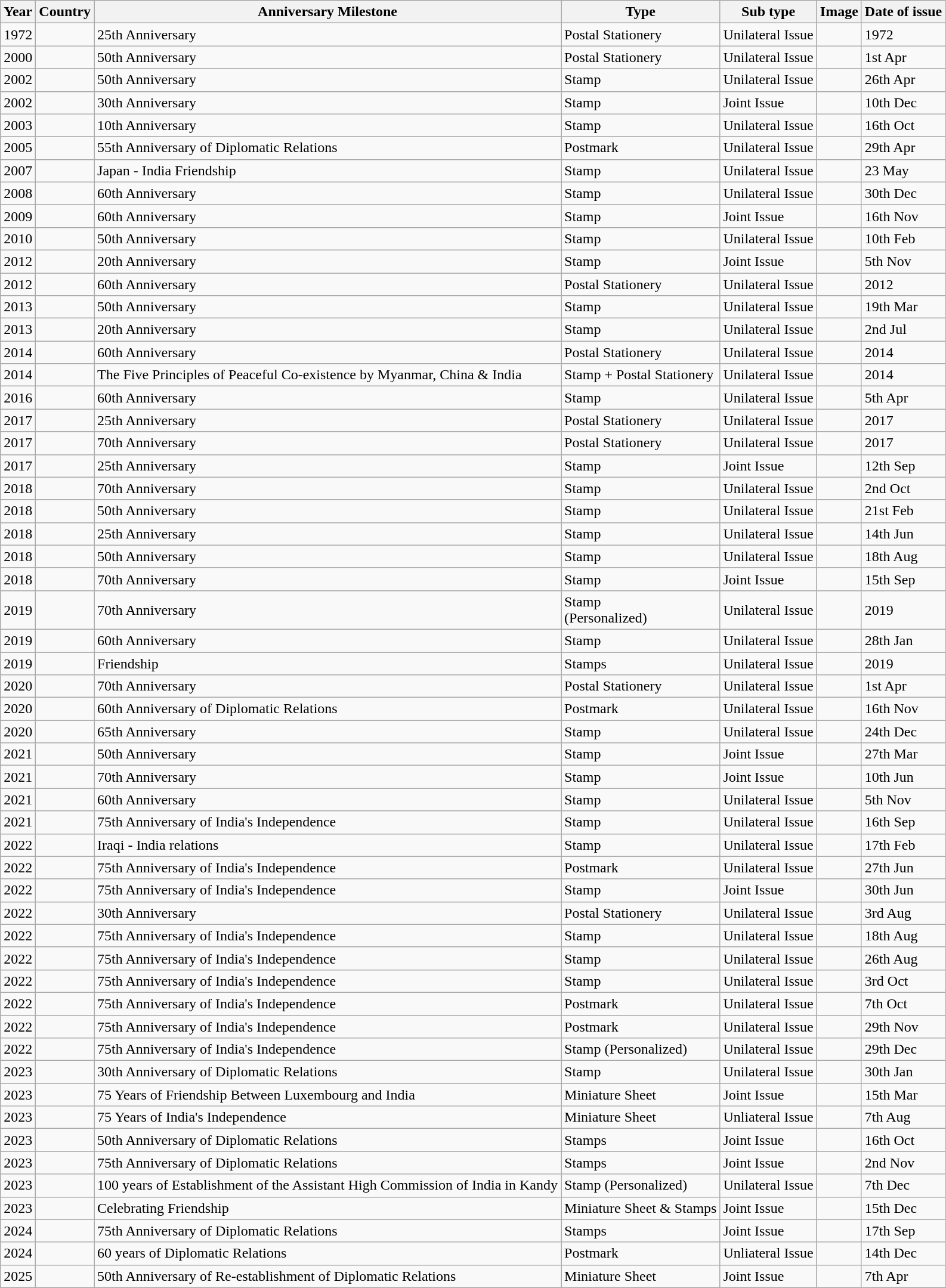<table class="wikitable">
<tr ">
<th>Year</th>
<th>Country</th>
<th>Anniversary Milestone</th>
<th>Type</th>
<th>Sub type</th>
<th>Image</th>
<th>Date of issue</th>
</tr>
<tr>
<td>1972</td>
<td></td>
<td>25th Anniversary</td>
<td>Postal Stationery</td>
<td>Unilateral Issue</td>
<td></td>
<td>1972</td>
</tr>
<tr>
<td>2000</td>
<td></td>
<td>50th Anniversary</td>
<td>Postal Stationery</td>
<td>Unilateral Issue</td>
<td></td>
<td>1st Apr</td>
</tr>
<tr>
<td>2002</td>
<td></td>
<td>50th Anniversary</td>
<td>Stamp</td>
<td>Unilateral Issue</td>
<td></td>
<td>26th Apr</td>
</tr>
<tr>
<td>2002</td>
<td></td>
<td>30th Anniversary</td>
<td>Stamp</td>
<td>Joint Issue</td>
<td></td>
<td>10th Dec</td>
</tr>
<tr>
<td>2003</td>
<td></td>
<td>10th Anniversary</td>
<td>Stamp</td>
<td>Unilateral Issue</td>
<td></td>
<td>16th Oct</td>
</tr>
<tr>
<td>2005</td>
<td></td>
<td>55th Anniversary of Diplomatic Relations</td>
<td>Postmark</td>
<td>Unilateral Issue</td>
<td></td>
<td>29th Apr</td>
</tr>
<tr>
<td>2007</td>
<td></td>
<td>Japan - India Friendship</td>
<td>Stamp</td>
<td>Unilateral Issue</td>
<td></td>
<td>23 May</td>
</tr>
<tr>
<td>2008</td>
<td></td>
<td>60th Anniversary</td>
<td>Stamp</td>
<td>Unilateral Issue</td>
<td></td>
<td>30th Dec</td>
</tr>
<tr>
<td>2009</td>
<td></td>
<td>60th Anniversary</td>
<td>Stamp</td>
<td>Joint Issue</td>
<td></td>
<td>16th Nov</td>
</tr>
<tr>
<td>2010</td>
<td></td>
<td>50th Anniversary</td>
<td>Stamp</td>
<td>Unilateral Issue</td>
<td></td>
<td>10th Feb</td>
</tr>
<tr>
<td>2012</td>
<td></td>
<td>20th Anniversary</td>
<td>Stamp</td>
<td>Joint Issue</td>
<td></td>
<td>5th Nov</td>
</tr>
<tr>
<td>2012</td>
<td></td>
<td>60th Anniversary</td>
<td>Postal Stationery</td>
<td>Unilateral Issue</td>
<td></td>
<td>2012</td>
</tr>
<tr>
<td>2013</td>
<td></td>
<td>50th Anniversary</td>
<td>Stamp</td>
<td>Unilateral Issue</td>
<td></td>
<td>19th Mar</td>
</tr>
<tr>
<td>2013</td>
<td></td>
<td>20th Anniversary</td>
<td>Stamp</td>
<td>Unilateral Issue</td>
<td></td>
<td>2nd Jul</td>
</tr>
<tr>
<td>2014</td>
<td></td>
<td>60th Anniversary</td>
<td>Postal Stationery</td>
<td>Unilateral Issue</td>
<td></td>
<td>2014</td>
</tr>
<tr>
<td>2014</td>
<td></td>
<td>The Five Principles of Peaceful Co-existence by Myanmar, China & India</td>
<td>Stamp + Postal Stationery</td>
<td>Unilateral Issue</td>
<td></td>
<td>2014</td>
</tr>
<tr>
<td>2016</td>
<td></td>
<td>60th Anniversary</td>
<td>Stamp</td>
<td>Unilateral Issue</td>
<td></td>
<td>5th Apr</td>
</tr>
<tr>
<td>2017</td>
<td></td>
<td>25th Anniversary</td>
<td>Postal Stationery</td>
<td>Unilateral Issue</td>
<td></td>
<td>2017</td>
</tr>
<tr>
<td>2017</td>
<td></td>
<td>70th Anniversary</td>
<td>Postal Stationery</td>
<td>Unilateral Issue</td>
<td></td>
<td>2017</td>
</tr>
<tr>
<td>2017</td>
<td></td>
<td>25th Anniversary</td>
<td>Stamp</td>
<td>Joint Issue</td>
<td></td>
<td>12th Sep</td>
</tr>
<tr>
<td>2018</td>
<td></td>
<td>70th Anniversary</td>
<td>Stamp</td>
<td>Unilateral Issue</td>
<td></td>
<td>2nd Oct</td>
</tr>
<tr>
<td>2018</td>
<td></td>
<td>50th Anniversary</td>
<td>Stamp</td>
<td>Unilateral Issue</td>
<td></td>
<td>21st Feb</td>
</tr>
<tr>
<td>2018</td>
<td></td>
<td>25th Anniversary</td>
<td>Stamp</td>
<td>Unilateral Issue</td>
<td></td>
<td>14th Jun</td>
</tr>
<tr>
<td>2018</td>
<td></td>
<td>50th Anniversary</td>
<td>Stamp</td>
<td>Unilateral Issue</td>
<td></td>
<td>18th Aug</td>
</tr>
<tr>
<td>2018</td>
<td></td>
<td>70th Anniversary</td>
<td>Stamp</td>
<td>Joint Issue</td>
<td></td>
<td>15th Sep</td>
</tr>
<tr>
<td>2019</td>
<td></td>
<td>70th Anniversary</td>
<td>Stamp <br> (Personalized)</td>
<td>Unilateral Issue</td>
<td></td>
<td>2019</td>
</tr>
<tr>
<td>2019</td>
<td></td>
<td>60th Anniversary</td>
<td>Stamp</td>
<td>Unilateral Issue</td>
<td></td>
<td>28th Jan</td>
</tr>
<tr>
<td>2019</td>
<td></td>
<td>Friendship</td>
<td>Stamps</td>
<td>Unilateral Issue</td>
<td></td>
<td>2019</td>
</tr>
<tr>
<td>2020</td>
<td></td>
<td>70th Anniversary</td>
<td>Postal Stationery</td>
<td>Unilateral Issue</td>
<td></td>
<td>1st Apr</td>
</tr>
<tr>
<td>2020</td>
<td></td>
<td>60th Anniversary of Diplomatic Relations</td>
<td>Postmark</td>
<td>Unilateral Issue</td>
<td></td>
<td>16th Nov</td>
</tr>
<tr>
<td>2020</td>
<td></td>
<td>65th Anniversary</td>
<td>Stamp</td>
<td>Unilateral Issue</td>
<td></td>
<td>24th Dec</td>
</tr>
<tr>
<td>2021</td>
<td></td>
<td>50th Anniversary</td>
<td>Stamp</td>
<td>Joint Issue</td>
<td></td>
<td>27th Mar</td>
</tr>
<tr>
<td>2021</td>
<td></td>
<td>70th Anniversary</td>
<td>Stamp</td>
<td>Joint Issue</td>
<td></td>
<td>10th Jun</td>
</tr>
<tr>
<td>2021</td>
<td></td>
<td>60th Anniversary</td>
<td>Stamp</td>
<td>Unilateral Issue</td>
<td></td>
<td>5th Nov</td>
</tr>
<tr>
<td>2021</td>
<td></td>
<td>75th Anniversary of India's Independence</td>
<td>Stamp</td>
<td>Unilateral Issue</td>
<td></td>
<td>16th Sep</td>
</tr>
<tr>
<td>2022</td>
<td></td>
<td>Iraqi - India relations</td>
<td>Stamp</td>
<td>Unilateral Issue</td>
<td></td>
<td>17th Feb</td>
</tr>
<tr>
<td>2022</td>
<td></td>
<td>75th Anniversary of India's Independence</td>
<td>Postmark</td>
<td>Unilateral Issue</td>
<td></td>
<td>27th Jun</td>
</tr>
<tr>
<td>2022</td>
<td></td>
<td>75th Anniversary of India's Independence</td>
<td>Stamp</td>
<td>Joint Issue</td>
<td></td>
<td>30th Jun</td>
</tr>
<tr>
<td>2022</td>
<td></td>
<td>30th Anniversary</td>
<td>Postal Stationery</td>
<td>Unilateral Issue</td>
<td></td>
<td>3rd Aug</td>
</tr>
<tr>
<td>2022</td>
<td></td>
<td>75th Anniversary of India's Independence</td>
<td>Stamp</td>
<td>Unilateral Issue</td>
<td></td>
<td>18th Aug</td>
</tr>
<tr>
<td>2022</td>
<td></td>
<td>75th Anniversary of India's Independence</td>
<td>Stamp</td>
<td>Unilateral Issue</td>
<td></td>
<td>26th Aug</td>
</tr>
<tr>
<td>2022</td>
<td></td>
<td>75th Anniversary of India's Independence</td>
<td>Stamp</td>
<td>Unilateral Issue</td>
<td></td>
<td>3rd Oct</td>
</tr>
<tr>
<td>2022</td>
<td></td>
<td>75th Anniversary of India's Independence</td>
<td>Postmark</td>
<td>Unilateral Issue</td>
<td></td>
<td>7th Oct</td>
</tr>
<tr>
<td>2022</td>
<td></td>
<td>75th Anniversary of India's Independence</td>
<td>Postmark</td>
<td>Unilateral Issue</td>
<td></td>
<td>29th Nov</td>
</tr>
<tr>
<td>2022</td>
<td></td>
<td>75th Anniversary of India's Independence</td>
<td>Stamp (Personalized)</td>
<td>Unilateral Issue</td>
<td></td>
<td>29th Dec</td>
</tr>
<tr>
<td>2023</td>
<td></td>
<td>30th Anniversary of Diplomatic Relations</td>
<td>Stamp</td>
<td>Unilateral Issue</td>
<td></td>
<td>30th Jan</td>
</tr>
<tr>
<td>2023</td>
<td></td>
<td>75 Years of Friendship Between Luxembourg and India</td>
<td>Miniature Sheet</td>
<td>Joint Issue</td>
<td></td>
<td>15th Mar</td>
</tr>
<tr>
<td>2023</td>
<td></td>
<td>75 Years of India's Independence</td>
<td>Miniature Sheet</td>
<td>Unliateral Issue</td>
<td></td>
<td>7th Aug</td>
</tr>
<tr>
<td>2023</td>
<td></td>
<td>50th Anniversary of Diplomatic Relations</td>
<td>Stamps</td>
<td>Joint Issue</td>
<td></td>
<td>16th Oct</td>
</tr>
<tr>
<td>2023</td>
<td></td>
<td>75th Anniversary of Diplomatic Relations</td>
<td>Stamps</td>
<td>Joint Issue</td>
<td></td>
<td>2nd Nov</td>
</tr>
<tr>
<td>2023</td>
<td></td>
<td>100 years of Establishment of the Assistant High Commission of India in Kandy</td>
<td>Stamp (Personalized)</td>
<td>Unilateral Issue</td>
<td></td>
<td>7th Dec</td>
</tr>
<tr>
<td>2023</td>
<td></td>
<td>Celebrating Friendship</td>
<td>Miniature Sheet & Stamps</td>
<td>Joint Issue</td>
<td></td>
<td>15th Dec</td>
</tr>
<tr>
<td>2024</td>
<td></td>
<td>75th Anniversary of Diplomatic Relations</td>
<td>Stamps</td>
<td>Joint Issue</td>
<td></td>
<td>17th Sep</td>
</tr>
<tr>
<td>2024</td>
<td></td>
<td>60 years of Diplomatic Relations</td>
<td>Postmark</td>
<td>Unliateral Issue</td>
<td></td>
<td>14th Dec</td>
</tr>
<tr>
<td>2025</td>
<td></td>
<td>50th Anniversary of Re-establishment of Diplomatic Relations</td>
<td>Miniature Sheet</td>
<td>Joint Issue</td>
<td></td>
<td>7th Apr</td>
</tr>
</table>
